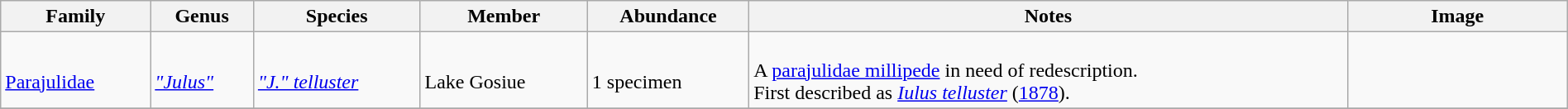<table class="wikitable" style="margin:auto;width:100%;">
<tr>
<th>Family</th>
<th>Genus</th>
<th>Species</th>
<th>Member</th>
<th>Abundance</th>
<th>Notes</th>
<th width=170px>Image</th>
</tr>
<tr>
<td><br><a href='#'>Parajulidae</a></td>
<td><br><em><a href='#'>"Julus"</a></em></td>
<td><br><a href='#'><em>"J." telluster</em></a> </td>
<td><br>Lake Gosiue</td>
<td><br>1 specimen</td>
<td><br>A <a href='#'>parajulidae millipede</a> in need of redescription.<br>First described as <em><a href='#'>Iulus telluster</a></em> (<a href='#'>1878</a>).</td>
<td><br></td>
</tr>
<tr>
</tr>
</table>
